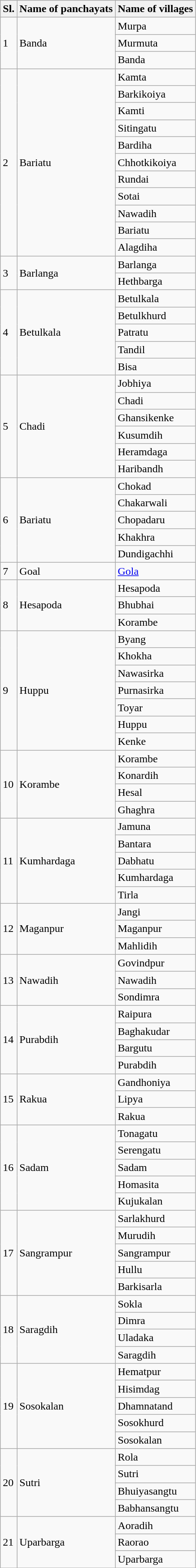<table class="wikitable plainrowheaders sortable">
<tr>
<th scope="col">Sl.</th>
<th scope="col">Name of panchayats</th>
<th scope="col">Name of villages</th>
</tr>
<tr>
<td rowspan="3">1</td>
<td rowspan="3">Banda</td>
<td>Murpa</td>
</tr>
<tr>
<td>Murmuta</td>
</tr>
<tr>
<td>Banda</td>
</tr>
<tr>
<td rowspan="11">2</td>
<td rowspan="11">Bariatu</td>
<td>Kamta</td>
</tr>
<tr>
<td>Barkikoiya</td>
</tr>
<tr>
<td>Kamti</td>
</tr>
<tr>
<td>Sitingatu</td>
</tr>
<tr>
<td>Bardiha</td>
</tr>
<tr>
<td>Chhotkikoiya</td>
</tr>
<tr>
<td>Rundai</td>
</tr>
<tr>
<td>Sotai</td>
</tr>
<tr>
<td>Nawadih</td>
</tr>
<tr>
<td>Bariatu</td>
</tr>
<tr>
<td>Alagdiha</td>
</tr>
<tr>
<td rowspan="2">3</td>
<td rowspan="2">Barlanga</td>
<td>Barlanga</td>
</tr>
<tr>
<td>Hethbarga</td>
</tr>
<tr>
<td rowspan="5">4</td>
<td rowspan="5">Betulkala</td>
<td>Betulkala</td>
</tr>
<tr>
<td>Betulkhurd</td>
</tr>
<tr>
<td>Patratu</td>
</tr>
<tr>
<td>Tandil</td>
</tr>
<tr>
<td>Bisa</td>
</tr>
<tr>
<td rowspan="6">5</td>
<td rowspan="6">Chadi</td>
<td>Jobhiya</td>
</tr>
<tr>
<td>Chadi</td>
</tr>
<tr>
<td>Ghansikenke</td>
</tr>
<tr>
<td>Kusumdih</td>
</tr>
<tr>
<td>Heramdaga</td>
</tr>
<tr>
<td>Haribandh  </td>
</tr>
<tr>
<td rowspan="5">6</td>
<td rowspan="5">Bariatu</td>
<td>Chokad</td>
</tr>
<tr>
<td>Chakarwali</td>
</tr>
<tr>
<td>Chopadaru</td>
</tr>
<tr>
<td>Khakhra</td>
</tr>
<tr>
<td>Dundigachhi</td>
</tr>
<tr>
<td>7</td>
<td>Goal</td>
<td><a href='#'>Gola</a></td>
</tr>
<tr>
<td rowspan="3">8</td>
<td rowspan="3">Hesapoda</td>
<td>Hesapoda</td>
</tr>
<tr>
<td>Bhubhai</td>
</tr>
<tr>
<td>Korambe</td>
</tr>
<tr>
<td rowspan="7">9</td>
<td rowspan="7">Huppu</td>
<td>Byang</td>
</tr>
<tr>
<td>Khokha</td>
</tr>
<tr>
<td>Nawasirka</td>
</tr>
<tr>
<td>Purnasirka</td>
</tr>
<tr>
<td>Toyar</td>
</tr>
<tr>
<td>Huppu</td>
</tr>
<tr>
<td>Kenke</td>
</tr>
<tr>
<td rowspan="4">10</td>
<td rowspan="4">Korambe</td>
<td>Korambe</td>
</tr>
<tr>
<td>Konardih</td>
</tr>
<tr>
<td>Hesal</td>
</tr>
<tr>
<td>Ghaghra</td>
</tr>
<tr>
<td rowspan="5">11</td>
<td rowspan="5">Kumhardaga</td>
<td>Jamuna</td>
</tr>
<tr>
<td>Bantara</td>
</tr>
<tr>
<td>Dabhatu</td>
</tr>
<tr>
<td>Kumhardaga</td>
</tr>
<tr>
<td>Tirla</td>
</tr>
<tr>
<td rowspan="3">12</td>
<td rowspan="3">Maganpur</td>
<td>Jangi</td>
</tr>
<tr>
<td>Maganpur</td>
</tr>
<tr>
<td>Mahlidih</td>
</tr>
<tr>
<td rowspan="3">13</td>
<td rowspan="3">Nawadih</td>
<td>Govindpur</td>
</tr>
<tr>
<td>Nawadih</td>
</tr>
<tr>
<td>Sondimra</td>
</tr>
<tr>
<td rowspan="4">14</td>
<td rowspan="4">Purabdih</td>
<td>Raipura</td>
</tr>
<tr>
<td>Baghakudar</td>
</tr>
<tr>
<td>Bargutu</td>
</tr>
<tr>
<td>Purabdih</td>
</tr>
<tr>
<td rowspan="3">15</td>
<td rowspan="3">Rakua</td>
<td>Gandhoniya</td>
</tr>
<tr>
<td>Lipya</td>
</tr>
<tr>
<td>Rakua</td>
</tr>
<tr>
<td rowspan="5">16</td>
<td rowspan="5">Sadam</td>
<td>Tonagatu</td>
</tr>
<tr>
<td>Serengatu</td>
</tr>
<tr>
<td>Sadam</td>
</tr>
<tr>
<td>Homasita</td>
</tr>
<tr>
<td>Kujukalan</td>
</tr>
<tr>
<td rowspan="5">17</td>
<td rowspan="5">Sangrampur</td>
<td>Sarlakhurd</td>
</tr>
<tr>
<td>Murudih</td>
</tr>
<tr>
<td>Sangrampur</td>
</tr>
<tr>
<td>Hullu</td>
</tr>
<tr>
<td>Barkisarla</td>
</tr>
<tr>
<td rowspan="4">18</td>
<td rowspan="4">Saragdih</td>
<td>Sokla</td>
</tr>
<tr>
<td>Dimra</td>
</tr>
<tr>
<td>Uladaka</td>
</tr>
<tr>
<td>Saragdih</td>
</tr>
<tr>
<td rowspan="5">19</td>
<td rowspan="5">Sosokalan</td>
<td>Hematpur</td>
</tr>
<tr>
<td>Hisimdag</td>
</tr>
<tr>
<td>Dhamnatand</td>
</tr>
<tr>
<td>Sosokhurd</td>
</tr>
<tr>
<td>Sosokalan</td>
</tr>
<tr>
<td rowspan="4">20</td>
<td rowspan="4">Sutri</td>
<td>Rola</td>
</tr>
<tr>
<td>Sutri</td>
</tr>
<tr>
<td>Bhuiyasangtu</td>
</tr>
<tr>
<td>Babhansangtu</td>
</tr>
<tr>
<td rowspan="3">21</td>
<td rowspan="3">Uparbarga</td>
<td>Aoradih</td>
</tr>
<tr>
<td>Raorao</td>
</tr>
<tr>
<td>Uparbarga</td>
</tr>
<tr>
</tr>
</table>
